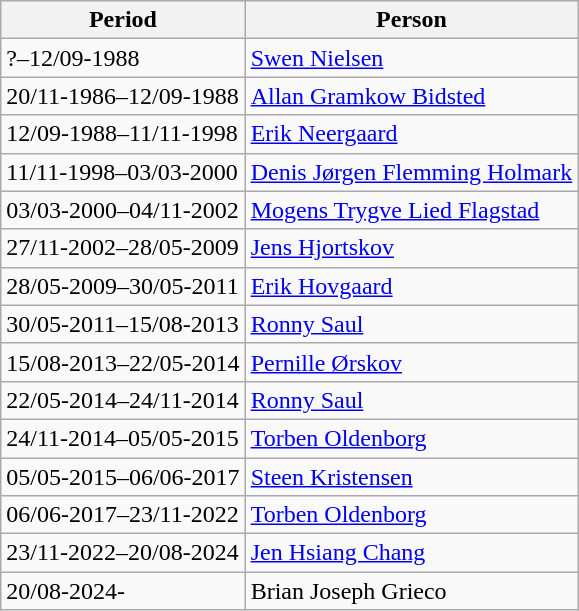<table class="wikitable">
<tr>
<th>Period</th>
<th>Person</th>
</tr>
<tr>
<td>?–12/09-1988</td>
<td><a href='#'>Swen Nielsen</a></td>
</tr>
<tr>
<td>20/11-1986–12/09-1988</td>
<td><a href='#'>Allan Gramkow Bidsted</a></td>
</tr>
<tr>
<td>12/09-1988–11/11-1998</td>
<td><a href='#'>Erik Neergaard</a></td>
</tr>
<tr>
<td>11/11-1998–03/03-2000</td>
<td><a href='#'>Denis Jørgen Flemming Holmark</a></td>
</tr>
<tr>
<td>03/03-2000–04/11-2002</td>
<td><a href='#'>Mogens Trygve Lied Flagstad</a></td>
</tr>
<tr>
<td>27/11-2002–28/05-2009</td>
<td><a href='#'>Jens Hjortskov</a></td>
</tr>
<tr>
<td>28/05-2009–30/05-2011</td>
<td><a href='#'>Erik Hovgaard</a></td>
</tr>
<tr>
<td>30/05-2011–15/08-2013</td>
<td><a href='#'>Ronny Saul</a></td>
</tr>
<tr>
<td>15/08-2013–22/05-2014</td>
<td><a href='#'>Pernille Ørskov</a></td>
</tr>
<tr>
<td>22/05-2014–24/11-2014</td>
<td><a href='#'>Ronny Saul</a></td>
</tr>
<tr>
<td>24/11-2014–05/05-2015</td>
<td><a href='#'>Torben Oldenborg</a></td>
</tr>
<tr>
<td>05/05-2015–06/06-2017</td>
<td><a href='#'>Steen Kristensen</a></td>
</tr>
<tr>
<td>06/06-2017–23/11-2022</td>
<td><a href='#'>Torben Oldenborg</a></td>
</tr>
<tr>
<td>23/11-2022–20/08-2024</td>
<td><a href='#'>Jen Hsiang Chang</a></td>
</tr>
<tr>
<td>20/08-2024-</td>
<td>Brian Joseph Grieco</td>
</tr>
</table>
